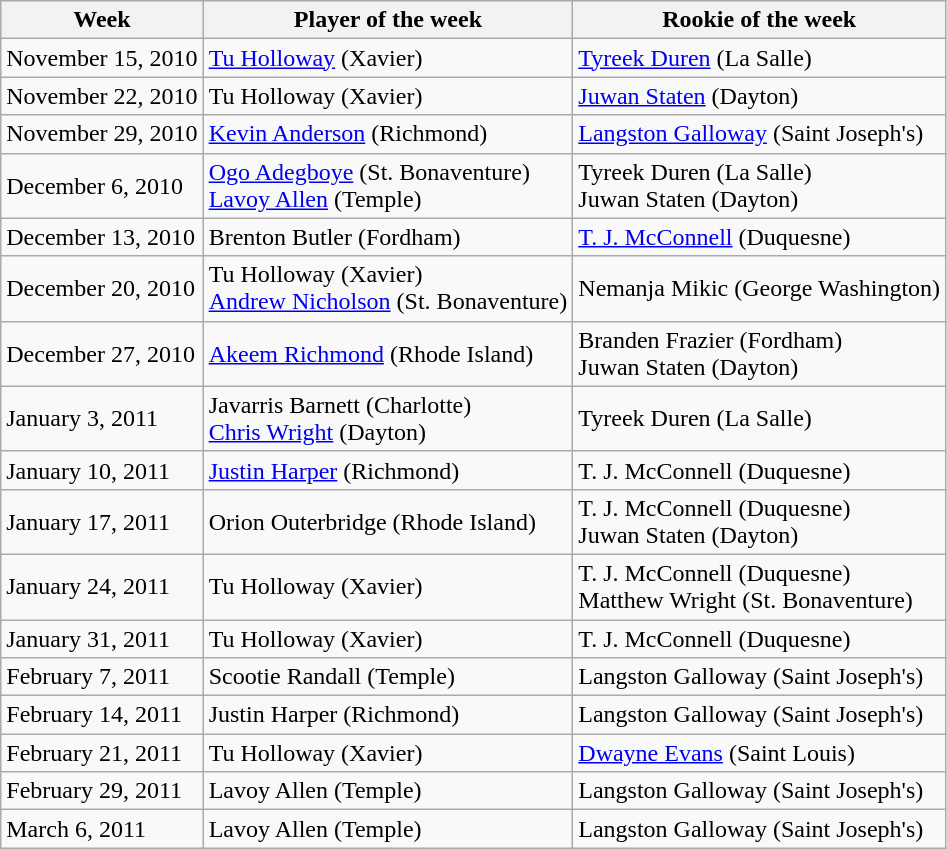<table class="wikitable">
<tr>
<th>Week</th>
<th>Player of the week</th>
<th>Rookie of the week</th>
</tr>
<tr>
<td>November 15, 2010</td>
<td><a href='#'>Tu Holloway</a> (Xavier)</td>
<td><a href='#'>Tyreek Duren</a> (La Salle)</td>
</tr>
<tr>
<td>November 22, 2010</td>
<td>Tu Holloway (Xavier)</td>
<td><a href='#'>Juwan Staten</a> (Dayton)</td>
</tr>
<tr>
<td>November 29, 2010</td>
<td><a href='#'>Kevin Anderson</a> (Richmond)</td>
<td><a href='#'>Langston Galloway</a> (Saint Joseph's)</td>
</tr>
<tr>
<td>December 6, 2010</td>
<td><a href='#'>Ogo Adegboye</a> (St. Bonaventure)<br><a href='#'>Lavoy Allen</a> (Temple)</td>
<td>Tyreek Duren (La Salle)<br>Juwan Staten (Dayton)</td>
</tr>
<tr>
<td>December 13, 2010</td>
<td>Brenton Butler (Fordham)</td>
<td><a href='#'>T. J. McConnell</a> (Duquesne)</td>
</tr>
<tr>
<td>December 20, 2010</td>
<td>Tu Holloway (Xavier)<br><a href='#'>Andrew Nicholson</a> (St. Bonaventure)</td>
<td>Nemanja Mikic (George Washington)</td>
</tr>
<tr>
<td>December 27, 2010</td>
<td><a href='#'>Akeem Richmond</a> (Rhode Island)</td>
<td>Branden Frazier (Fordham)<br>Juwan Staten (Dayton)</td>
</tr>
<tr>
<td>January 3, 2011</td>
<td>Javarris Barnett (Charlotte)<br><a href='#'>Chris Wright</a> (Dayton)</td>
<td>Tyreek Duren (La Salle)</td>
</tr>
<tr>
<td>January 10, 2011</td>
<td><a href='#'>Justin Harper</a> (Richmond)</td>
<td>T. J. McConnell (Duquesne)</td>
</tr>
<tr>
<td>January 17, 2011</td>
<td>Orion Outerbridge (Rhode Island)</td>
<td>T. J. McConnell (Duquesne)<br>Juwan Staten (Dayton)</td>
</tr>
<tr>
<td>January 24, 2011</td>
<td>Tu Holloway (Xavier)</td>
<td>T. J. McConnell (Duquesne)<br>Matthew Wright (St. Bonaventure)</td>
</tr>
<tr>
<td>January 31, 2011</td>
<td>Tu Holloway (Xavier)</td>
<td>T. J. McConnell (Duquesne)</td>
</tr>
<tr>
<td>February 7, 2011</td>
<td>Scootie Randall (Temple)</td>
<td>Langston Galloway (Saint Joseph's)</td>
</tr>
<tr>
<td>February 14, 2011</td>
<td>Justin Harper (Richmond)</td>
<td>Langston Galloway (Saint Joseph's)</td>
</tr>
<tr>
<td>February 21, 2011</td>
<td>Tu Holloway (Xavier)</td>
<td><a href='#'>Dwayne Evans</a> (Saint Louis)</td>
</tr>
<tr>
<td>February 29, 2011</td>
<td>Lavoy Allen (Temple)</td>
<td>Langston Galloway (Saint Joseph's)</td>
</tr>
<tr>
<td>March 6, 2011</td>
<td>Lavoy Allen (Temple)</td>
<td>Langston Galloway (Saint Joseph's)</td>
</tr>
</table>
